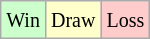<table class="wikitable">
<tr>
<td style="background-color: #CCFFCC;"><small>Win</small></td>
<td style="background-color: #FFFFCC;"><small>Draw</small></td>
<td style="background-color: #FFCCCC;"><small>Loss</small></td>
</tr>
</table>
